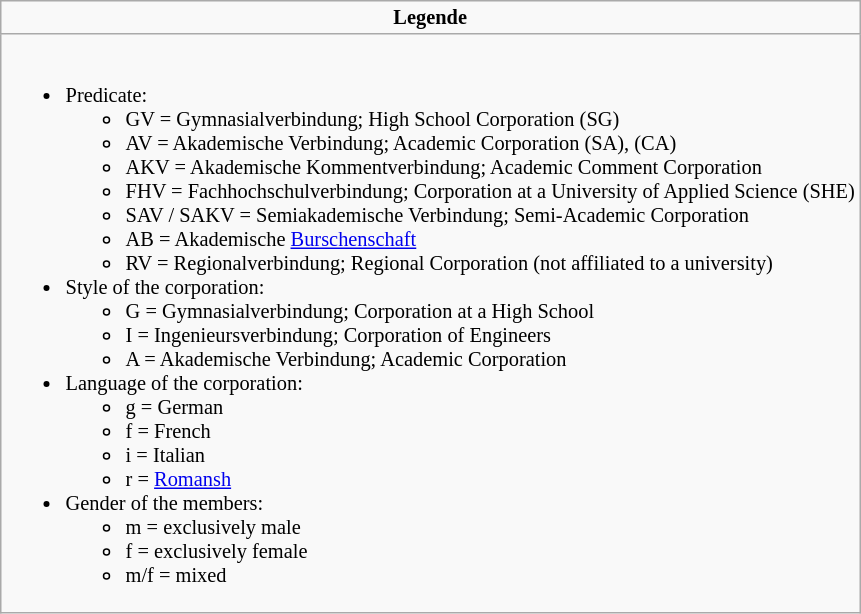<table class="wikitable" style="font-size:85%;">
<tr>
<td colspan="8" class="hintergrundfarbe6" style="text-align:center;"><strong>Legende</strong></td>
</tr>
<tr>
<td colspan="8"><br><ul><li>Predicate:<ul><li>GV = Gymnasialverbindung; High School Corporation (SG)</li><li>AV = Akademische Verbindung; Academic Corporation (SA), (CA)</li><li>AKV = Akademische Kommentverbindung; Academic Comment Corporation</li><li>FHV = Fachhochschulverbindung; Corporation at a University of Applied Science (SHE)</li><li>SAV / SAKV = Semiakademische Verbindung; Semi-Academic Corporation</li><li>AB = Akademische <a href='#'>Burschenschaft</a></li><li>RV = Regionalverbindung; Regional Corporation (not affiliated to a university)</li></ul></li><li>Style of the corporation:<ul><li>G = Gymnasialverbindung; Corporation at a High School</li><li>I = Ingenieursverbindung; Corporation of Engineers</li><li>A = Akademische Verbindung; Academic Corporation</li></ul></li><li>Language of the corporation:<ul><li>g = German</li><li>f = French</li><li>i = Italian</li><li>r = <a href='#'>Romansh</a></li></ul></li><li>Gender of the members:<ul><li>m = exclusively male</li><li>f = exclusively female</li><li>m/f = mixed</li></ul></li></ul></td>
</tr>
</table>
